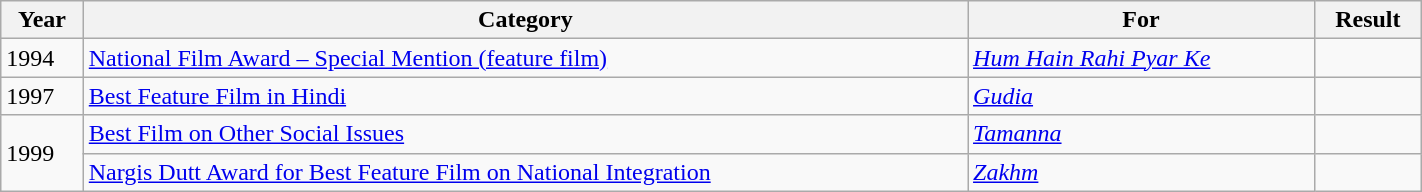<table class="wikitable sortableplainrowheaders"  style="width:75%;">
<tr>
<th scope="col">Year</th>
<th scope="col">Category</th>
<th scope="col">For</th>
<th scope="col">Result</th>
</tr>
<tr>
<td>1994</td>
<td><a href='#'>National Film Award – Special Mention (feature film)</a></td>
<td><em><a href='#'>Hum Hain Rahi Pyar Ke</a></em></td>
<td></td>
</tr>
<tr>
<td>1997</td>
<td><a href='#'>Best Feature Film in Hindi</a></td>
<td><em><a href='#'>Gudia</a></em></td>
<td></td>
</tr>
<tr>
<td rowspan=2>1999</td>
<td><a href='#'>Best Film on Other Social Issues</a></td>
<td><em><a href='#'>Tamanna</a></em></td>
<td> </td>
</tr>
<tr>
<td><a href='#'>Nargis Dutt Award for Best Feature Film on National Integration</a></td>
<td><em><a href='#'>Zakhm</a></em></td>
<td></td>
</tr>
</table>
